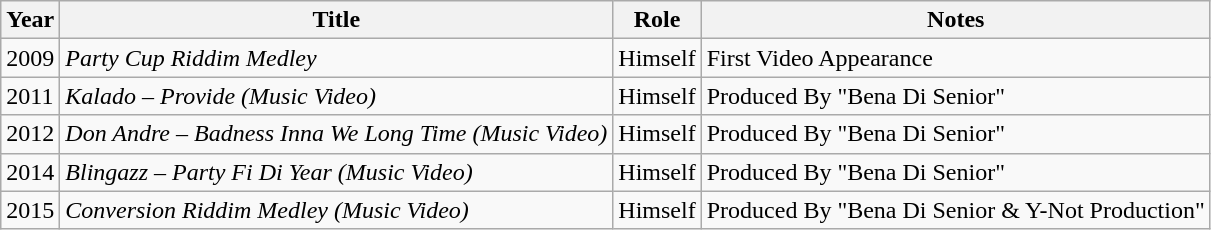<table class="wikitable sortable">
<tr>
<th>Year</th>
<th>Title</th>
<th>Role</th>
<th class="unsortable">Notes</th>
</tr>
<tr>
<td>2009</td>
<td><em>Party Cup Riddim Medley</em></td>
<td>Himself</td>
<td>First Video Appearance</td>
</tr>
<tr>
<td>2011</td>
<td><em>Kalado – Provide (Music Video)</em></td>
<td>Himself</td>
<td>Produced By "Bena Di Senior"</td>
</tr>
<tr>
<td>2012</td>
<td><em>Don Andre – Badness Inna We Long Time (Music Video)</em></td>
<td>Himself</td>
<td>Produced By "Bena Di Senior"</td>
</tr>
<tr>
<td>2014</td>
<td><em>Blingazz – Party Fi Di Year (Music Video)</em></td>
<td>Himself</td>
<td>Produced By "Bena Di Senior"</td>
</tr>
<tr>
<td>2015</td>
<td><em>Conversion Riddim Medley (Music Video)</em></td>
<td>Himself</td>
<td>Produced By "Bena Di Senior & Y-Not Production"</td>
</tr>
</table>
